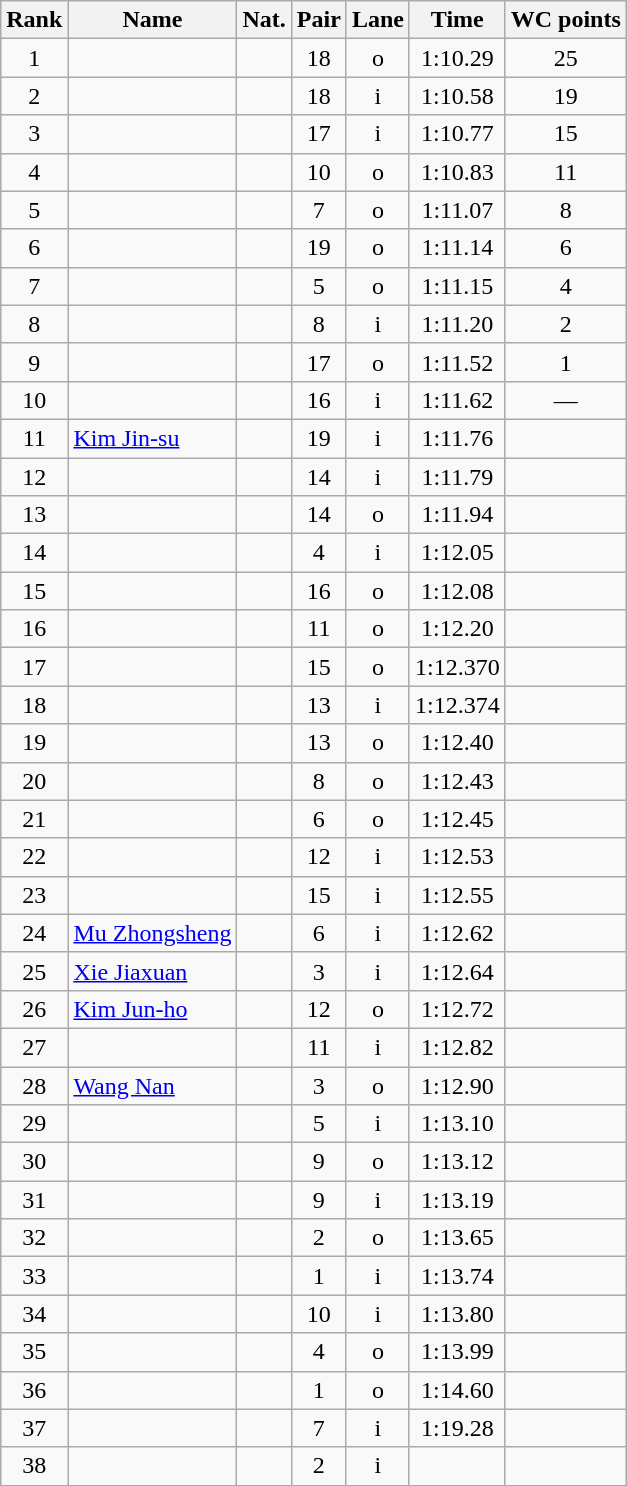<table class="wikitable sortable" style="text-align:center">
<tr>
<th>Rank</th>
<th>Name</th>
<th>Nat.</th>
<th>Pair</th>
<th>Lane</th>
<th>Time</th>
<th>WC points</th>
</tr>
<tr>
<td>1</td>
<td align=left></td>
<td></td>
<td>18</td>
<td>o</td>
<td>1:10.29</td>
<td>25</td>
</tr>
<tr>
<td>2</td>
<td align=left></td>
<td></td>
<td>18</td>
<td>i</td>
<td>1:10.58</td>
<td>19</td>
</tr>
<tr>
<td>3</td>
<td align=left></td>
<td></td>
<td>17</td>
<td>i</td>
<td>1:10.77</td>
<td>15</td>
</tr>
<tr>
<td>4</td>
<td align=left></td>
<td></td>
<td>10</td>
<td>o</td>
<td>1:10.83</td>
<td>11</td>
</tr>
<tr>
<td>5</td>
<td align=left></td>
<td></td>
<td>7</td>
<td>o</td>
<td>1:11.07</td>
<td>8</td>
</tr>
<tr>
<td>6</td>
<td align=left></td>
<td></td>
<td>19</td>
<td>o</td>
<td>1:11.14</td>
<td>6</td>
</tr>
<tr>
<td>7</td>
<td align=left></td>
<td></td>
<td>5</td>
<td>o</td>
<td>1:11.15</td>
<td>4</td>
</tr>
<tr>
<td>8</td>
<td align=left></td>
<td></td>
<td>8</td>
<td>i</td>
<td>1:11.20</td>
<td>2</td>
</tr>
<tr>
<td>9</td>
<td align=left></td>
<td></td>
<td>17</td>
<td>o</td>
<td>1:11.52</td>
<td>1</td>
</tr>
<tr>
<td>10</td>
<td align=left></td>
<td></td>
<td>16</td>
<td>i</td>
<td>1:11.62</td>
<td>—</td>
</tr>
<tr>
<td>11</td>
<td align=left><a href='#'>Kim Jin-su</a></td>
<td></td>
<td>19</td>
<td>i</td>
<td>1:11.76</td>
<td></td>
</tr>
<tr>
<td>12</td>
<td align=left></td>
<td></td>
<td>14</td>
<td>i</td>
<td>1:11.79</td>
<td></td>
</tr>
<tr>
<td>13</td>
<td align=left></td>
<td></td>
<td>14</td>
<td>o</td>
<td>1:11.94</td>
<td></td>
</tr>
<tr>
<td>14</td>
<td align=left></td>
<td></td>
<td>4</td>
<td>i</td>
<td>1:12.05</td>
<td></td>
</tr>
<tr>
<td>15</td>
<td align=left></td>
<td></td>
<td>16</td>
<td>o</td>
<td>1:12.08</td>
<td></td>
</tr>
<tr>
<td>16</td>
<td align=left></td>
<td></td>
<td>11</td>
<td>o</td>
<td>1:12.20</td>
<td></td>
</tr>
<tr>
<td>17</td>
<td align=left></td>
<td></td>
<td>15</td>
<td>o</td>
<td>1:12.370</td>
<td></td>
</tr>
<tr>
<td>18</td>
<td align=left></td>
<td></td>
<td>13</td>
<td>i</td>
<td>1:12.374</td>
<td></td>
</tr>
<tr>
<td>19</td>
<td align=left></td>
<td></td>
<td>13</td>
<td>o</td>
<td>1:12.40</td>
<td></td>
</tr>
<tr>
<td>20</td>
<td align=left></td>
<td></td>
<td>8</td>
<td>o</td>
<td>1:12.43</td>
<td></td>
</tr>
<tr>
<td>21</td>
<td align=left></td>
<td></td>
<td>6</td>
<td>o</td>
<td>1:12.45</td>
<td></td>
</tr>
<tr>
<td>22</td>
<td align=left></td>
<td></td>
<td>12</td>
<td>i</td>
<td>1:12.53</td>
<td></td>
</tr>
<tr>
<td>23</td>
<td align=left></td>
<td></td>
<td>15</td>
<td>i</td>
<td>1:12.55</td>
<td></td>
</tr>
<tr>
<td>24</td>
<td align=left><a href='#'>Mu Zhongsheng</a></td>
<td></td>
<td>6</td>
<td>i</td>
<td>1:12.62</td>
<td></td>
</tr>
<tr>
<td>25</td>
<td align=left><a href='#'>Xie Jiaxuan</a></td>
<td></td>
<td>3</td>
<td>i</td>
<td>1:12.64</td>
<td></td>
</tr>
<tr>
<td>26</td>
<td align=left><a href='#'>Kim Jun-ho</a></td>
<td></td>
<td>12</td>
<td>o</td>
<td>1:12.72</td>
<td></td>
</tr>
<tr>
<td>27</td>
<td align=left></td>
<td></td>
<td>11</td>
<td>i</td>
<td>1:12.82</td>
<td></td>
</tr>
<tr>
<td>28</td>
<td align=left><a href='#'>Wang Nan</a></td>
<td></td>
<td>3</td>
<td>o</td>
<td>1:12.90</td>
<td></td>
</tr>
<tr>
<td>29</td>
<td align=left></td>
<td></td>
<td>5</td>
<td>i</td>
<td>1:13.10</td>
<td></td>
</tr>
<tr>
<td>30</td>
<td align=left></td>
<td></td>
<td>9</td>
<td>o</td>
<td>1:13.12</td>
<td></td>
</tr>
<tr>
<td>31</td>
<td align=left></td>
<td></td>
<td>9</td>
<td>i</td>
<td>1:13.19</td>
<td></td>
</tr>
<tr>
<td>32</td>
<td align=left></td>
<td></td>
<td>2</td>
<td>o</td>
<td>1:13.65</td>
<td></td>
</tr>
<tr>
<td>33</td>
<td align=left></td>
<td></td>
<td>1</td>
<td>i</td>
<td>1:13.74</td>
<td></td>
</tr>
<tr>
<td>34</td>
<td align=left></td>
<td></td>
<td>10</td>
<td>i</td>
<td>1:13.80</td>
<td></td>
</tr>
<tr>
<td>35</td>
<td align=left></td>
<td></td>
<td>4</td>
<td>o</td>
<td>1:13.99</td>
<td></td>
</tr>
<tr>
<td>36</td>
<td align=left></td>
<td></td>
<td>1</td>
<td>o</td>
<td>1:14.60</td>
<td></td>
</tr>
<tr>
<td>37</td>
<td align=left></td>
<td></td>
<td>7</td>
<td>i</td>
<td>1:19.28</td>
<td></td>
</tr>
<tr>
<td>38</td>
<td align=left></td>
<td></td>
<td>2</td>
<td>i</td>
<td></td>
<td></td>
</tr>
</table>
